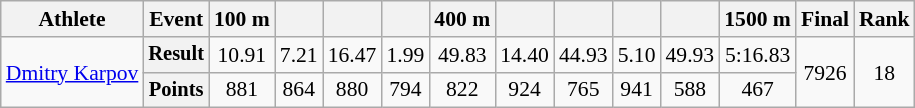<table class="wikitable" style="font-size:90%;">
<tr>
<th>Athlete</th>
<th>Event</th>
<th>100 m</th>
<th></th>
<th></th>
<th></th>
<th>400 m</th>
<th></th>
<th></th>
<th></th>
<th></th>
<th>1500 m</th>
<th>Final</th>
<th>Rank</th>
</tr>
<tr align=center>
<td rowspan="2" align=left><a href='#'>Dmitry Karpov</a></td>
<th style="font-size:95%">Result</th>
<td>10.91</td>
<td>7.21</td>
<td>16.47</td>
<td>1.99</td>
<td>49.83</td>
<td>14.40</td>
<td>44.93</td>
<td>5.10</td>
<td>49.93</td>
<td>5:16.83</td>
<td rowspan=2>7926</td>
<td rowspan=2>18</td>
</tr>
<tr align=center>
<th style="font-size:95%">Points</th>
<td>881</td>
<td>864</td>
<td>880</td>
<td>794</td>
<td>822</td>
<td>924</td>
<td>765</td>
<td>941</td>
<td>588</td>
<td>467</td>
</tr>
</table>
